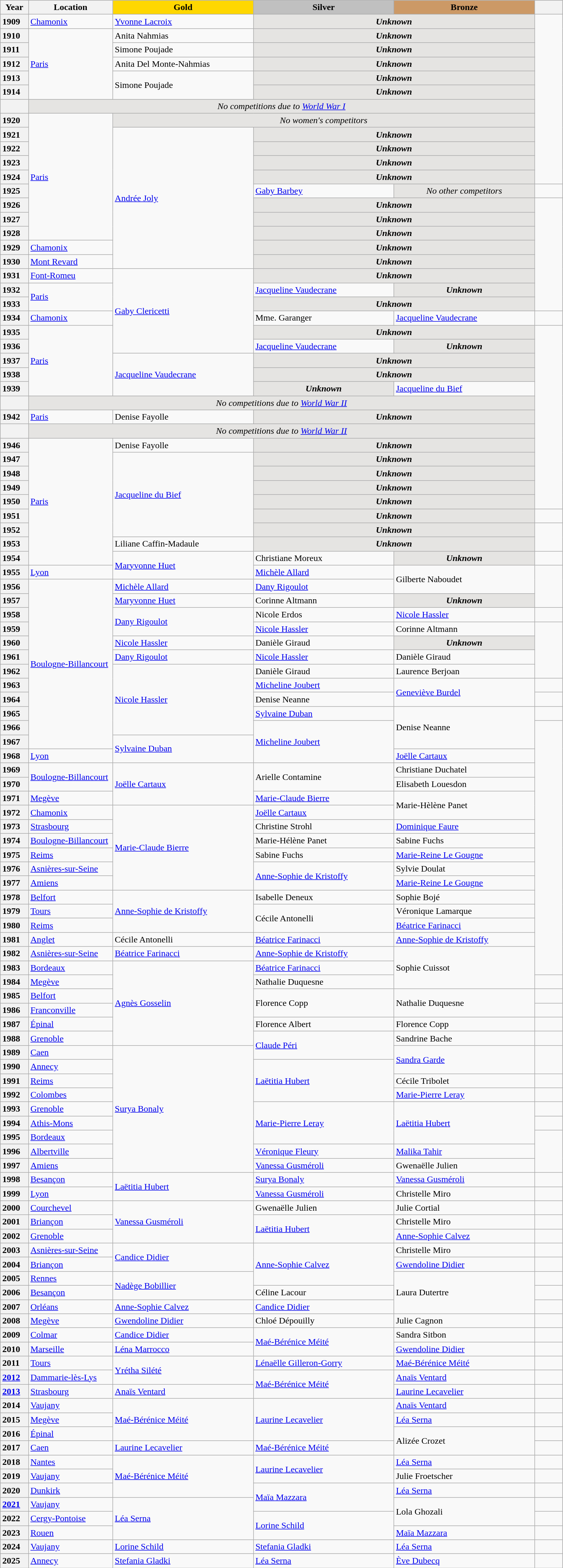<table class="wikitable unsortable" style="text-align:left; width:80%">
<tr>
<th scope="col" style="text-align:center; width:5%">Year</th>
<th scope="col" style="text-align:center; width:15%">Location</th>
<td scope="col" style="text-align:center; width:25%; background:gold"><strong>Gold</strong></td>
<td scope="col" style="text-align:center; width:25%; background:silver"><strong>Silver</strong></td>
<td scope="col" style="text-align:center; width:25%; background:#c96"><strong>Bronze</strong></td>
<th scope="col" style="text-align:center; width:5%"></th>
</tr>
<tr>
<th scope="row" style="text-align:left">1909</th>
<td><a href='#'>Chamonix</a></td>
<td><a href='#'>Yvonne Lacroix</a></td>
<td colspan="2" align="center" bgcolor="e5e4e2"><strong><em>Unknown</em></strong></td>
<td rowspan="12"></td>
</tr>
<tr>
<th scope="row" style="text-align:left">1910</th>
<td rowspan="5"><a href='#'>Paris</a></td>
<td>Anita Nahmias</td>
<td colspan="2" align="center" bgcolor="e5e4e2"><strong><em>Unknown</em></strong></td>
</tr>
<tr>
<th scope="row" style="text-align:left">1911</th>
<td>Simone Poujade</td>
<td colspan="2" align="center" bgcolor="e5e4e2"><strong><em>Unknown</em></strong></td>
</tr>
<tr>
<th scope="row" style="text-align:left">1912</th>
<td>Anita Del Monte-Nahmias</td>
<td colspan="2" align="center" bgcolor="e5e4e2"><strong><em>Unknown</em></strong></td>
</tr>
<tr>
<th scope="row" style="text-align:left">1913</th>
<td rowspan="2">Simone Poujade</td>
<td colspan="2" align="center" bgcolor="e5e4e2"><strong><em>Unknown</em></strong></td>
</tr>
<tr>
<th scope="row" style="text-align:left">1914</th>
<td colspan="2" align="center" bgcolor="e5e4e2"><strong><em>Unknown</em></strong></td>
</tr>
<tr>
<th scope="row" style="text-align:left"></th>
<td colspan="4" bgcolor="e5e4e2" align="center"><em>No competitions due to <a href='#'>World War I</a></em></td>
</tr>
<tr>
<th scope="row" style="text-align:left">1920</th>
<td rowspan="9"><a href='#'>Paris</a></td>
<td colspan="3" bgcolor="e5e4e2" align="center"><em>No women's competitors</em></td>
</tr>
<tr>
<th scope="row" style="text-align:left">1921</th>
<td rowspan="10"><a href='#'>Andrée Joly</a></td>
<td colspan="2" align="center" bgcolor="e5e4e2"><strong><em>Unknown</em></strong></td>
</tr>
<tr>
<th scope="row" style="text-align:left">1922</th>
<td colspan="2" align="center" bgcolor="e5e4e2"><strong><em>Unknown</em></strong></td>
</tr>
<tr>
<th scope="row" style="text-align:left">1923</th>
<td colspan="2" align="center" bgcolor="e5e4e2"><strong><em>Unknown</em></strong></td>
</tr>
<tr>
<th scope="row" style="text-align:left">1924</th>
<td colspan="2" align="center" bgcolor="e5e4e2"><strong><em>Unknown</em></strong></td>
</tr>
<tr>
<th scope="row" style="text-align:left">1925</th>
<td><a href='#'>Gaby Barbey</a></td>
<td align="center" bgcolor="e5e4e2"><em>No other competitors</em></td>
<td></td>
</tr>
<tr>
<th scope="row" style="text-align:left">1926</th>
<td colspan="2" align="center" bgcolor="e5e4e2"><strong><em>Unknown</em></strong></td>
<td rowspan="8"></td>
</tr>
<tr>
<th scope="row" style="text-align:left">1927</th>
<td colspan="2" align="center" bgcolor="e5e4e2"><strong><em>Unknown</em></strong></td>
</tr>
<tr>
<th scope="row" style="text-align:left">1928</th>
<td colspan="2" align="center" bgcolor="e5e4e2"><strong><em>Unknown</em></strong></td>
</tr>
<tr>
<th scope="row" style="text-align:left">1929</th>
<td><a href='#'>Chamonix</a></td>
<td colspan="2" align="center" bgcolor="e5e4e2"><strong><em>Unknown</em></strong></td>
</tr>
<tr>
<th scope="row" style="text-align:left">1930</th>
<td><a href='#'>Mont Revard</a></td>
<td colspan="2" align="center" bgcolor="e5e4e2"><strong><em>Unknown</em></strong></td>
</tr>
<tr>
<th scope="row" style="text-align:left">1931</th>
<td><a href='#'>Font-Romeu</a></td>
<td rowspan="6"><a href='#'>Gaby Clericetti</a></td>
<td colspan="2" align="center" bgcolor="e5e4e2"><strong><em>Unknown</em></strong></td>
</tr>
<tr>
<th scope="row" style="text-align:left">1932</th>
<td rowspan="2"><a href='#'>Paris</a></td>
<td><a href='#'>Jacqueline Vaudecrane</a></td>
<td align="center" bgcolor="e5e4e2"><strong><em>Unknown</em></strong></td>
</tr>
<tr>
<th scope="row" style="text-align:left">1933</th>
<td colspan="2" align="center" bgcolor="e5e4e2"><strong><em>Unknown</em></strong></td>
</tr>
<tr>
<th scope="row" style="text-align:left">1934</th>
<td><a href='#'>Chamonix</a></td>
<td>Mme. Garanger</td>
<td><a href='#'>Jacqueline Vaudecrane</a></td>
<td></td>
</tr>
<tr>
<th scope="row" style="text-align:left">1935</th>
<td rowspan="5"><a href='#'>Paris</a></td>
<td colspan="2" align="center" bgcolor="e5e4e2"><strong><em>Unknown</em></strong></td>
<td rowspan="13"></td>
</tr>
<tr>
<th scope="row" style="text-align:left">1936</th>
<td><a href='#'>Jacqueline Vaudecrane</a></td>
<td align="center" bgcolor="e5e4e2"><strong><em>Unknown</em></strong></td>
</tr>
<tr>
<th scope="row" style="text-align:left">1937</th>
<td rowspan="3"><a href='#'>Jacqueline Vaudecrane</a></td>
<td colspan="2" align="center" bgcolor="e5e4e2"><strong><em>Unknown</em></strong></td>
</tr>
<tr>
<th scope="row" style="text-align:left">1938</th>
<td colspan="2" align="center" bgcolor="e5e4e2"><strong><em>Unknown</em></strong></td>
</tr>
<tr>
<th scope="row" style="text-align:left">1939</th>
<td align="center" bgcolor="e5e4e2"><strong><em>Unknown</em></strong></td>
<td><a href='#'>Jacqueline du Bief</a></td>
</tr>
<tr>
<th scope="row" style="text-align:left"></th>
<td colspan="4" bgcolor="e5e4e2" align="center"><em>No competitions due to <a href='#'>World War II</a></em></td>
</tr>
<tr>
<th scope="row" style="text-align:left">1942</th>
<td><a href='#'>Paris</a></td>
<td>Denise Fayolle</td>
<td colspan="2" align="center" bgcolor="e5e4e2"><strong><em>Unknown</em></strong></td>
</tr>
<tr>
<th scope="row" style="text-align:left"></th>
<td colspan="4" bgcolor="e5e4e2" align="center"><em>No competitions due to <a href='#'>World War II</a></em></td>
</tr>
<tr>
<th scope="row" style="text-align:left">1946</th>
<td rowspan="9"><a href='#'>Paris</a></td>
<td>Denise Fayolle</td>
<td colspan="2" align="center" bgcolor="e5e4e2"><strong><em>Unknown</em></strong></td>
</tr>
<tr>
<th scope="row" style="text-align:left">1947</th>
<td rowspan="6"><a href='#'>Jacqueline du Bief</a></td>
<td colspan="2" align="center" bgcolor="e5e4e2"><strong><em>Unknown</em></strong></td>
</tr>
<tr>
<th scope="row" style="text-align:left">1948</th>
<td colspan="2" align="center" bgcolor="e5e4e2"><strong><em>Unknown</em></strong></td>
</tr>
<tr>
<th scope="row" style="text-align:left">1949</th>
<td colspan="2" align="center" bgcolor="e5e4e2"><strong><em>Unknown</em></strong></td>
</tr>
<tr>
<th scope="row" style="text-align:left">1950</th>
<td colspan="2" align="center" bgcolor="e5e4e2"><strong><em>Unknown</em></strong></td>
</tr>
<tr>
<th scope="row" style="text-align:left">1951</th>
<td colspan="2" align="center" bgcolor="e5e4e2"><strong><em>Unknown</em></strong></td>
<td></td>
</tr>
<tr>
<th scope="row" style="text-align:left">1952</th>
<td colspan="2" align="center" bgcolor="e5e4e2"><strong><em>Unknown</em></strong></td>
<td rowspan="2"></td>
</tr>
<tr>
<th scope="row" style="text-align:left">1953</th>
<td>Liliane Caffin-Madaule</td>
<td colspan="2" align="center" bgcolor="e5e4e2"><strong><em>Unknown</em></strong></td>
</tr>
<tr>
<th scope="row" style="text-align:left">1954</th>
<td rowspan="2"><a href='#'>Maryvonne Huet</a></td>
<td>Christiane Moreux</td>
<td align="center" bgcolor="e5e4e2"><strong><em>Unknown</em></strong></td>
<td></td>
</tr>
<tr>
<th scope="row" style="text-align:left">1955</th>
<td><a href='#'>Lyon</a></td>
<td><a href='#'>Michèle Allard</a></td>
<td rowspan="2">Gilberte Naboudet</td>
<td rowspan="3"></td>
</tr>
<tr>
<th scope="row" style="text-align:left">1956</th>
<td rowspan="12"><a href='#'>Boulogne-Billancourt</a></td>
<td><a href='#'>Michèle Allard</a></td>
<td><a href='#'>Dany Rigoulot</a></td>
</tr>
<tr>
<th scope="row" style="text-align:left">1957</th>
<td><a href='#'>Maryvonne Huet</a></td>
<td>Corinne Altmann</td>
<td align="center" bgcolor="e5e4e2"><strong><em>Unknown</em></strong></td>
</tr>
<tr>
<th scope="row" style="text-align:left">1958</th>
<td rowspan="2"><a href='#'>Dany Rigoulot</a></td>
<td>Nicole Erdos</td>
<td><a href='#'>Nicole Hassler</a></td>
<td></td>
</tr>
<tr>
<th scope="row" style="text-align:left">1959</th>
<td><a href='#'>Nicole Hassler</a></td>
<td>Corinne Altmann</td>
<td rowspan="4"></td>
</tr>
<tr>
<th scope="row" style="text-align:left">1960</th>
<td><a href='#'>Nicole Hassler</a></td>
<td>Danièle Giraud</td>
<td align="center" bgcolor="e5e4e2"><strong><em>Unknown</em></strong></td>
</tr>
<tr>
<th scope="row" style="text-align:left">1961</th>
<td><a href='#'>Dany Rigoulot</a></td>
<td><a href='#'>Nicole Hassler</a></td>
<td>Danièle Giraud</td>
</tr>
<tr>
<th scope="row" style="text-align:left">1962</th>
<td rowspan="5"><a href='#'>Nicole Hassler</a></td>
<td>Danièle Giraud</td>
<td>Laurence Berjoan</td>
</tr>
<tr>
<th scope="row" style="text-align:left">1963</th>
<td><a href='#'>Micheline Joubert</a></td>
<td rowspan="2"><a href='#'>Geneviève Burdel</a></td>
<td></td>
</tr>
<tr>
<th scope="row" style="text-align:left">1964</th>
<td>Denise Neanne</td>
<td></td>
</tr>
<tr>
<th scope="row" style="text-align:left">1965</th>
<td><a href='#'>Sylvaine Duban</a></td>
<td rowspan="3">Denise Neanne</td>
<td></td>
</tr>
<tr>
<th scope="row" style="text-align:left">1966</th>
<td rowspan="3"><a href='#'>Micheline Joubert</a></td>
<td rowspan="18"></td>
</tr>
<tr>
<th scope="row" style="text-align:left">1967</th>
<td rowspan="2"><a href='#'>Sylvaine Duban</a></td>
</tr>
<tr>
<th scope="row" style="text-align:left">1968</th>
<td><a href='#'>Lyon</a></td>
<td><a href='#'>Joëlle Cartaux</a></td>
</tr>
<tr>
<th scope="row" style="text-align:left">1969</th>
<td rowspan="2"><a href='#'>Boulogne-Billancourt</a></td>
<td rowspan="3"><a href='#'>Joëlle Cartaux</a></td>
<td rowspan="2">Arielle Contamine</td>
<td>Christiane Duchatel</td>
</tr>
<tr>
<th scope="row" style="text-align:left">1970</th>
<td>Elisabeth Louesdon</td>
</tr>
<tr>
<th scope="row" style="text-align:left">1971</th>
<td><a href='#'>Megève</a></td>
<td><a href='#'>Marie-Claude Bierre</a></td>
<td rowspan="2">Marie-Hèlène Panet</td>
</tr>
<tr>
<th scope="row" style="text-align:left">1972</th>
<td><a href='#'>Chamonix</a></td>
<td rowspan="6"><a href='#'>Marie-Claude Bierre</a></td>
<td><a href='#'>Joëlle Cartaux</a></td>
</tr>
<tr>
<th scope="row" style="text-align:left">1973</th>
<td><a href='#'>Strasbourg</a></td>
<td>Christine Strohl</td>
<td><a href='#'>Dominique Faure</a></td>
</tr>
<tr>
<th scope="row" style="text-align:left">1974</th>
<td><a href='#'>Boulogne-Billancourt</a></td>
<td>Marie-Hélène Panet</td>
<td>Sabine Fuchs</td>
</tr>
<tr>
<th scope="row" style="text-align:left">1975</th>
<td><a href='#'>Reims</a></td>
<td>Sabine Fuchs</td>
<td><a href='#'>Marie-Reine Le Gougne</a></td>
</tr>
<tr>
<th scope="row" style="text-align:left">1976</th>
<td><a href='#'>Asnières-sur-Seine</a></td>
<td rowspan="2"><a href='#'>Anne-Sophie de Kristoffy</a></td>
<td>Sylvie Doulat</td>
</tr>
<tr>
<th scope="row" style="text-align:left">1977</th>
<td><a href='#'>Amiens</a></td>
<td><a href='#'>Marie-Reine Le Gougne</a></td>
</tr>
<tr>
<th scope="row" style="text-align:left">1978</th>
<td><a href='#'>Belfort</a></td>
<td rowspan="3"><a href='#'>Anne-Sophie de Kristoffy</a></td>
<td>Isabelle Deneux</td>
<td>Sophie Bojé</td>
</tr>
<tr>
<th scope="row" style="text-align:left">1979</th>
<td><a href='#'>Tours</a></td>
<td rowspan="2">Cécile Antonelli</td>
<td>Véronique Lamarque</td>
</tr>
<tr>
<th scope="row" style="text-align:left">1980</th>
<td><a href='#'>Reims</a></td>
<td><a href='#'>Béatrice Farinacci</a></td>
</tr>
<tr>
<th scope="row" style="text-align:left">1981</th>
<td><a href='#'>Anglet</a></td>
<td>Cécile Antonelli</td>
<td><a href='#'>Béatrice Farinacci</a></td>
<td><a href='#'>Anne-Sophie de Kristoffy</a></td>
</tr>
<tr>
<th scope="row" style="text-align:left">1982</th>
<td><a href='#'>Asnières-sur-Seine</a></td>
<td><a href='#'>Béatrice Farinacci</a></td>
<td><a href='#'>Anne-Sophie de Kristoffy</a></td>
<td rowspan="3">Sophie Cuissot</td>
</tr>
<tr>
<th scope="row" style="text-align:left">1983</th>
<td><a href='#'>Bordeaux</a></td>
<td rowspan="6"><a href='#'>Agnès Gosselin</a></td>
<td><a href='#'>Béatrice Farinacci</a></td>
</tr>
<tr>
<th scope="row" style="text-align:left">1984</th>
<td><a href='#'>Megève</a></td>
<td>Nathalie Duquesne</td>
<td></td>
</tr>
<tr>
<th scope="row" style="text-align:left">1985</th>
<td><a href='#'>Belfort</a></td>
<td rowspan="2">Florence Copp</td>
<td rowspan="2">Nathalie Duquesne</td>
<td></td>
</tr>
<tr>
<th scope="row" style="text-align:left">1986</th>
<td><a href='#'>Franconville</a></td>
<td></td>
</tr>
<tr>
<th scope="row" style="text-align:left">1987</th>
<td><a href='#'>Épinal</a></td>
<td>Florence Albert</td>
<td>Florence Copp</td>
<td></td>
</tr>
<tr>
<th scope="row" style="text-align:left">1988</th>
<td><a href='#'>Grenoble</a></td>
<td rowspan="2"><a href='#'>Claude Péri</a></td>
<td>Sandrine Bache</td>
<td></td>
</tr>
<tr>
<th scope="row" style="text-align:left">1989</th>
<td><a href='#'>Caen</a></td>
<td rowspan="9"><a href='#'>Surya Bonaly</a></td>
<td rowspan="2"><a href='#'>Sandra Garde</a></td>
<td rowspan="2"></td>
</tr>
<tr>
<th scope="row" style="text-align:left">1990</th>
<td><a href='#'>Annecy</a></td>
<td rowspan="3"><a href='#'>Laëtitia Hubert</a></td>
</tr>
<tr>
<th scope="row" style="text-align:left">1991</th>
<td><a href='#'>Reims</a></td>
<td>Cécile Tribolet</td>
<td></td>
</tr>
<tr>
<th scope="row" style="text-align:left">1992</th>
<td><a href='#'>Colombes</a></td>
<td><a href='#'>Marie-Pierre Leray</a></td>
<td></td>
</tr>
<tr>
<th scope="row" style="text-align:left">1993</th>
<td><a href='#'>Grenoble</a></td>
<td rowspan="3"><a href='#'>Marie-Pierre Leray</a></td>
<td rowspan="3"><a href='#'>Laëtitia Hubert</a></td>
<td></td>
</tr>
<tr>
<th scope="row" style="text-align:left">1994</th>
<td><a href='#'>Athis-Mons</a></td>
<td></td>
</tr>
<tr>
<th scope="row" style="text-align:left">1995</th>
<td><a href='#'>Bordeaux</a></td>
<td rowspan="3"></td>
</tr>
<tr>
<th scope="row" style="text-align:left">1996</th>
<td><a href='#'>Albertville</a></td>
<td><a href='#'>Véronique Fleury</a></td>
<td><a href='#'>Malika Tahir</a></td>
</tr>
<tr>
<th scope="row" style="text-align:left">1997</th>
<td><a href='#'>Amiens</a></td>
<td><a href='#'>Vanessa Gusméroli</a></td>
<td>Gwenaëlle Julien</td>
</tr>
<tr>
<th scope="row" style="text-align:left">1998</th>
<td><a href='#'>Besançon</a></td>
<td rowspan="2"><a href='#'>Laëtitia Hubert</a></td>
<td><a href='#'>Surya Bonaly</a></td>
<td><a href='#'>Vanessa Gusméroli</a></td>
<td></td>
</tr>
<tr>
<th scope="row" style="text-align:left">1999</th>
<td><a href='#'>Lyon</a></td>
<td><a href='#'>Vanessa Gusméroli</a></td>
<td>Christelle Miro</td>
<td></td>
</tr>
<tr>
<th scope="row" style="text-align:left">2000</th>
<td><a href='#'>Courchevel</a></td>
<td rowspan="3"><a href='#'>Vanessa Gusméroli</a></td>
<td>Gwenaëlle Julien</td>
<td>Julie Cortial</td>
<td></td>
</tr>
<tr>
<th scope="row" style="text-align:left">2001</th>
<td><a href='#'>Briançon</a></td>
<td rowspan="2"><a href='#'>Laëtitia Hubert</a></td>
<td>Christelle Miro</td>
<td></td>
</tr>
<tr>
<th scope="row" style="text-align:left">2002</th>
<td><a href='#'>Grenoble</a></td>
<td><a href='#'>Anne-Sophie Calvez</a></td>
<td></td>
</tr>
<tr>
<th scope="row" style="text-align:left">2003</th>
<td><a href='#'>Asnières-sur-Seine</a></td>
<td rowspan="2"><a href='#'>Candice Didier</a></td>
<td rowspan="3"><a href='#'>Anne-Sophie Calvez</a></td>
<td>Christelle Miro</td>
<td></td>
</tr>
<tr>
<th scope="row" style="text-align:left">2004</th>
<td><a href='#'>Briançon</a></td>
<td><a href='#'>Gwendoline Didier</a></td>
<td></td>
</tr>
<tr>
<th scope="row" style="text-align:left">2005</th>
<td><a href='#'>Rennes</a></td>
<td rowspan="2"><a href='#'>Nadège Bobillier</a></td>
<td rowspan="3">Laura Dutertre</td>
<td></td>
</tr>
<tr>
<th scope="row" style="text-align:left">2006</th>
<td><a href='#'>Besançon</a></td>
<td>Céline Lacour</td>
<td></td>
</tr>
<tr>
<th scope="row" style="text-align:left">2007</th>
<td><a href='#'>Orléans</a></td>
<td><a href='#'>Anne-Sophie Calvez</a></td>
<td><a href='#'>Candice Didier</a></td>
<td></td>
</tr>
<tr>
<th scope="row" style="text-align:left">2008</th>
<td><a href='#'>Megève</a></td>
<td><a href='#'>Gwendoline Didier</a></td>
<td>Chloé Dépouilly</td>
<td>Julie Cagnon</td>
<td></td>
</tr>
<tr>
<th scope="row" style="text-align:left">2009</th>
<td><a href='#'>Colmar</a></td>
<td><a href='#'>Candice Didier</a></td>
<td rowspan="2"><a href='#'>Maé-Bérénice Méité</a></td>
<td>Sandra Sitbon</td>
<td></td>
</tr>
<tr>
<th scope="row" style="text-align:left">2010</th>
<td><a href='#'>Marseille</a></td>
<td><a href='#'>Léna Marrocco</a></td>
<td><a href='#'>Gwendoline Didier</a></td>
<td></td>
</tr>
<tr>
<th scope="row" style="text-align:left">2011</th>
<td><a href='#'>Tours</a></td>
<td rowspan="2"><a href='#'>Yrétha Silété</a></td>
<td><a href='#'>Lénaëlle Gilleron-Gorry</a></td>
<td><a href='#'>Maé-Bérénice Méité</a></td>
<td></td>
</tr>
<tr>
<th scope="row" style="text-align:left"><a href='#'>2012</a></th>
<td><a href='#'>Dammarie-lès-Lys</a></td>
<td rowspan="2"><a href='#'>Maé-Bérénice Méité</a></td>
<td><a href='#'>Anaïs Ventard</a></td>
<td></td>
</tr>
<tr>
<th scope="row" style="text-align:left"><a href='#'>2013</a></th>
<td><a href='#'>Strasbourg</a></td>
<td><a href='#'>Anaïs Ventard</a></td>
<td><a href='#'>Laurine Lecavelier</a></td>
<td></td>
</tr>
<tr>
<th scope="row" style="text-align:left">2014</th>
<td><a href='#'>Vaujany</a></td>
<td rowspan="3"><a href='#'>Maé-Bérénice Méité</a></td>
<td rowspan="3"><a href='#'>Laurine Lecavelier</a></td>
<td><a href='#'>Anaïs Ventard</a></td>
<td></td>
</tr>
<tr>
<th scope="row" style="text-align:left">2015</th>
<td><a href='#'>Megève</a></td>
<td><a href='#'>Léa Serna</a></td>
<td></td>
</tr>
<tr>
<th scope="row" style="text-align:left">2016</th>
<td><a href='#'>Épinal</a></td>
<td rowspan="2">Alizée Crozet</td>
<td></td>
</tr>
<tr>
<th scope="row" style="text-align:left">2017</th>
<td><a href='#'>Caen</a></td>
<td><a href='#'>Laurine Lecavelier</a></td>
<td><a href='#'>Maé-Bérénice Méité</a></td>
<td></td>
</tr>
<tr>
<th scope="row" style="text-align:left">2018</th>
<td><a href='#'>Nantes</a></td>
<td rowspan="3"><a href='#'>Maé-Bérénice Méité</a></td>
<td rowspan="2"><a href='#'>Laurine Lecavelier</a></td>
<td><a href='#'>Léa Serna</a></td>
<td></td>
</tr>
<tr>
<th scope="row" style="text-align:left">2019</th>
<td><a href='#'>Vaujany</a></td>
<td>Julie Froetscher</td>
<td></td>
</tr>
<tr>
<th scope="row" style="text-align:left">2020</th>
<td><a href='#'>Dunkirk</a></td>
<td rowspan="2"><a href='#'>Maïa Mazzara</a></td>
<td><a href='#'>Léa Serna</a></td>
<td></td>
</tr>
<tr>
<th scope="row" style="text-align:left"><a href='#'>2021</a></th>
<td><a href='#'>Vaujany</a></td>
<td rowspan="3"><a href='#'>Léa Serna</a></td>
<td rowspan="2">Lola Ghozali</td>
<td></td>
</tr>
<tr>
<th scope="row" style="text-align:left">2022</th>
<td><a href='#'>Cergy-Pontoise</a></td>
<td rowspan="2"><a href='#'>Lorine Schild</a></td>
<td></td>
</tr>
<tr>
<th scope="row" style="text-align:left">2023</th>
<td><a href='#'>Rouen</a></td>
<td><a href='#'>Maïa Mazzara</a></td>
<td></td>
</tr>
<tr>
<th scope="row" style="text-align:left">2024</th>
<td><a href='#'>Vaujany</a></td>
<td><a href='#'>Lorine Schild</a></td>
<td><a href='#'>Stefania Gladki</a></td>
<td><a href='#'>Léa Serna</a></td>
<td></td>
</tr>
<tr>
<th scope="row" style="text-align:left">2025</th>
<td><a href='#'>Annecy</a></td>
<td><a href='#'>Stefania Gladki</a></td>
<td><a href='#'>Léa Serna</a></td>
<td><a href='#'>Ève Dubecq</a></td>
<td></td>
</tr>
</table>
